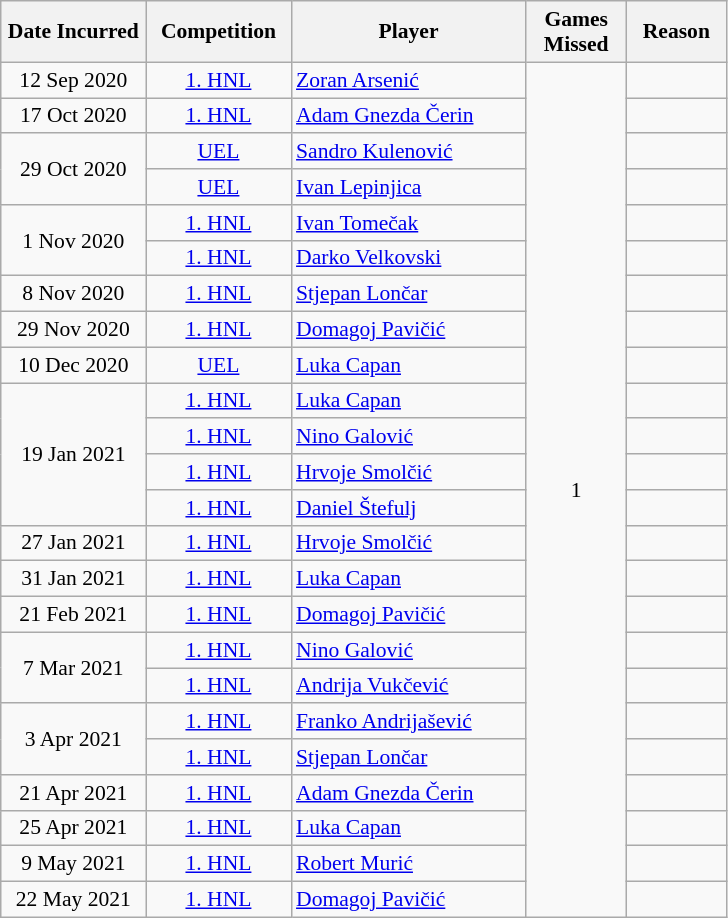<table class="wikitable" style="font-size: 90%; text-align: center;">
<tr>
<th width=90>Date Incurred</th>
<th width=90>Competition</th>
<th width=150>Player</th>
<th width=60>Games Missed</th>
<th width=60>Reason</th>
</tr>
<tr>
<td>12 Sep 2020</td>
<td><a href='#'>1. HNL</a></td>
<td style="text-align:left;"> <a href='#'>Zoran Arsenić</a></td>
<td rowspan=24>1</td>
<td></td>
</tr>
<tr>
<td>17 Oct 2020</td>
<td><a href='#'>1. HNL</a></td>
<td style="text-align:left;"> <a href='#'>Adam Gnezda Čerin</a></td>
<td>  </td>
</tr>
<tr>
<td rowspan=2>29 Oct 2020</td>
<td><a href='#'>UEL</a></td>
<td style="text-align:left;"> <a href='#'>Sandro Kulenović</a></td>
<td>  </td>
</tr>
<tr>
<td><a href='#'>UEL</a></td>
<td style="text-align:left;"> <a href='#'>Ivan Lepinjica</a></td>
<td>  </td>
</tr>
<tr>
<td rowspan=2>1 Nov 2020</td>
<td><a href='#'>1. HNL</a></td>
<td style="text-align:left;"> <a href='#'>Ivan Tomečak</a></td>
<td>  </td>
</tr>
<tr>
<td><a href='#'>1. HNL</a></td>
<td style="text-align:left;"> <a href='#'>Darko Velkovski</a></td>
<td></td>
</tr>
<tr>
<td>8 Nov 2020</td>
<td><a href='#'>1. HNL</a></td>
<td style="text-align:left;"> <a href='#'>Stjepan Lončar</a></td>
<td>  </td>
</tr>
<tr>
<td>29 Nov 2020</td>
<td><a href='#'>1. HNL</a></td>
<td style="text-align:left;"> <a href='#'>Domagoj Pavičić</a></td>
<td></td>
</tr>
<tr>
<td>10 Dec 2020</td>
<td><a href='#'>UEL</a></td>
<td style="text-align:left;"> <a href='#'>Luka Capan</a></td>
<td>  </td>
</tr>
<tr>
<td rowspan=4>19 Jan 2021</td>
<td><a href='#'>1. HNL</a></td>
<td style="text-align:left;"> <a href='#'>Luka Capan</a></td>
<td>  </td>
</tr>
<tr>
<td><a href='#'>1. HNL</a></td>
<td style="text-align:left;"> <a href='#'>Nino Galović</a></td>
<td>  </td>
</tr>
<tr>
<td><a href='#'>1. HNL</a></td>
<td style="text-align:left;"> <a href='#'>Hrvoje Smolčić</a></td>
<td>  </td>
</tr>
<tr>
<td><a href='#'>1. HNL</a></td>
<td style="text-align:left;"> <a href='#'>Daniel Štefulj</a></td>
<td>  </td>
</tr>
<tr>
<td>27 Jan 2021</td>
<td><a href='#'>1. HNL</a></td>
<td style="text-align:left;"> <a href='#'>Hrvoje Smolčić</a></td>
<td></td>
</tr>
<tr>
<td>31 Jan 2021</td>
<td><a href='#'>1. HNL</a></td>
<td style="text-align:left;"> <a href='#'>Luka Capan</a></td>
<td></td>
</tr>
<tr>
<td>21 Feb 2021</td>
<td><a href='#'>1. HNL</a></td>
<td style="text-align:left;"> <a href='#'>Domagoj Pavičić</a></td>
<td>  </td>
</tr>
<tr>
<td rowspan=2>7 Mar 2021</td>
<td><a href='#'>1. HNL</a></td>
<td style="text-align:left;"> <a href='#'>Nino Galović</a></td>
<td>  </td>
</tr>
<tr>
<td><a href='#'>1. HNL</a></td>
<td style="text-align:left;"> <a href='#'>Andrija Vukčević</a></td>
<td>  </td>
</tr>
<tr>
<td rowspan=2>3 Apr 2021</td>
<td><a href='#'>1. HNL</a></td>
<td style="text-align:left;"> <a href='#'>Franko Andrijašević</a></td>
<td>  </td>
</tr>
<tr>
<td><a href='#'>1. HNL</a></td>
<td style="text-align:left;"> <a href='#'>Stjepan Lončar</a></td>
<td>  </td>
</tr>
<tr>
<td>21 Apr 2021</td>
<td><a href='#'>1. HNL</a></td>
<td style="text-align:left;"> <a href='#'>Adam Gnezda Čerin</a></td>
<td>  </td>
</tr>
<tr>
<td>25 Apr 2021</td>
<td><a href='#'>1. HNL</a></td>
<td style="text-align:left;"> <a href='#'>Luka Capan</a></td>
<td>  </td>
</tr>
<tr>
<td>9 May 2021</td>
<td><a href='#'>1. HNL</a></td>
<td style="text-align:left;"> <a href='#'>Robert Murić</a></td>
<td>  </td>
</tr>
<tr>
<td>22 May 2021</td>
<td><a href='#'>1. HNL</a></td>
<td style="text-align:left;"> <a href='#'>Domagoj Pavičić</a></td>
<td>  </td>
</tr>
</table>
